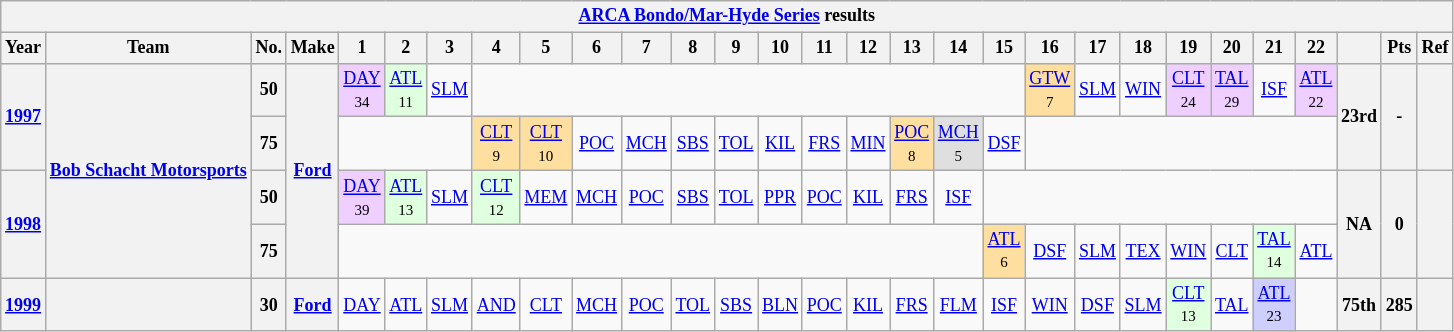<table class="wikitable" style="text-align:center; font-size:75%">
<tr>
<th colspan=45><a href='#'>ARCA Bondo/Mar-Hyde Series</a> results</th>
</tr>
<tr>
<th>Year</th>
<th>Team</th>
<th>No.</th>
<th>Make</th>
<th>1</th>
<th>2</th>
<th>3</th>
<th>4</th>
<th>5</th>
<th>6</th>
<th>7</th>
<th>8</th>
<th>9</th>
<th>10</th>
<th>11</th>
<th>12</th>
<th>13</th>
<th>14</th>
<th>15</th>
<th>16</th>
<th>17</th>
<th>18</th>
<th>19</th>
<th>20</th>
<th>21</th>
<th>22</th>
<th></th>
<th>Pts</th>
<th>Ref</th>
</tr>
<tr>
<th rowspan=2><a href='#'>1997</a></th>
<th rowspan=4><a href='#'>Bob Schacht Motorsports</a></th>
<th>50</th>
<th rowspan=4><a href='#'>Ford</a></th>
<td style="background:#EFCFFF;"><a href='#'>DAY</a><br><small>34</small></td>
<td style="background:#DFFFDF;"><a href='#'>ATL</a><br><small>11</small></td>
<td><a href='#'>SLM</a></td>
<td colspan=12></td>
<td style="background:#FFDF9F;"><a href='#'>GTW</a><br><small>7</small></td>
<td><a href='#'>SLM</a></td>
<td><a href='#'>WIN</a></td>
<td style="background:#EFCFFF;"><a href='#'>CLT</a><br><small>24</small></td>
<td style="background:#EFCFFF;"><a href='#'>TAL</a><br><small>29</small></td>
<td><a href='#'>ISF</a></td>
<td style="background:#EFCFFF;"><a href='#'>ATL</a><br><small>22</small></td>
<th rowspan=2>23rd</th>
<th rowspan=2>-</th>
<th rowspan=2></th>
</tr>
<tr>
<th>75</th>
<td colspan=3></td>
<td style="background:#FFDF9F;"><a href='#'>CLT</a><br><small>9</small></td>
<td style="background:#FFDF9F;"><a href='#'>CLT</a><br><small>10</small></td>
<td><a href='#'>POC</a></td>
<td><a href='#'>MCH</a></td>
<td><a href='#'>SBS</a></td>
<td><a href='#'>TOL</a></td>
<td><a href='#'>KIL</a></td>
<td><a href='#'>FRS</a></td>
<td><a href='#'>MIN</a></td>
<td style="background:#FFDF9F;"><a href='#'>POC</a><br><small>8</small></td>
<td style="background:#DFDFDF;"><a href='#'>MCH</a><br><small>5</small></td>
<td><a href='#'>DSF</a></td>
<td colspan=7></td>
</tr>
<tr>
<th rowspan=2><a href='#'>1998</a></th>
<th>50</th>
<td style="background:#EFCFFF;"><a href='#'>DAY</a><br><small>39</small></td>
<td style="background:#DFFFDF;"><a href='#'>ATL</a><br><small>13</small></td>
<td><a href='#'>SLM</a></td>
<td style="background:#DFFFDF;"><a href='#'>CLT</a><br><small>12</small></td>
<td><a href='#'>MEM</a></td>
<td><a href='#'>MCH</a></td>
<td><a href='#'>POC</a></td>
<td><a href='#'>SBS</a></td>
<td><a href='#'>TOL</a></td>
<td><a href='#'>PPR</a></td>
<td><a href='#'>POC</a></td>
<td><a href='#'>KIL</a></td>
<td><a href='#'>FRS</a></td>
<td><a href='#'>ISF</a></td>
<td colspan=8></td>
<th rowspan=2>NA</th>
<th rowspan=2>0</th>
<th rowspan=2></th>
</tr>
<tr>
<th>75</th>
<td colspan=14></td>
<td style="background:#FFDF9F;"><a href='#'>ATL</a><br><small>6</small></td>
<td><a href='#'>DSF</a></td>
<td><a href='#'>SLM</a></td>
<td><a href='#'>TEX</a></td>
<td><a href='#'>WIN</a></td>
<td><a href='#'>CLT</a></td>
<td style="background:#DFFFDF;"><a href='#'>TAL</a><br><small>14</small></td>
<td><a href='#'>ATL</a></td>
</tr>
<tr>
<th><a href='#'>1999</a></th>
<th></th>
<th>30</th>
<th><a href='#'>Ford</a></th>
<td><a href='#'>DAY</a></td>
<td><a href='#'>ATL</a></td>
<td><a href='#'>SLM</a></td>
<td><a href='#'>AND</a></td>
<td><a href='#'>CLT</a></td>
<td><a href='#'>MCH</a></td>
<td><a href='#'>POC</a></td>
<td><a href='#'>TOL</a></td>
<td><a href='#'>SBS</a></td>
<td><a href='#'>BLN</a></td>
<td><a href='#'>POC</a></td>
<td><a href='#'>KIL</a></td>
<td><a href='#'>FRS</a></td>
<td><a href='#'>FLM</a></td>
<td><a href='#'>ISF</a></td>
<td><a href='#'>WIN</a></td>
<td><a href='#'>DSF</a></td>
<td><a href='#'>SLM</a></td>
<td style="background:#DFFFDF;"><a href='#'>CLT</a><br><small>13</small></td>
<td><a href='#'>TAL</a></td>
<td style="background:#CFCFFF;"><a href='#'>ATL</a><br><small>23</small></td>
<td></td>
<th>75th</th>
<th>285</th>
<th></th>
</tr>
</table>
